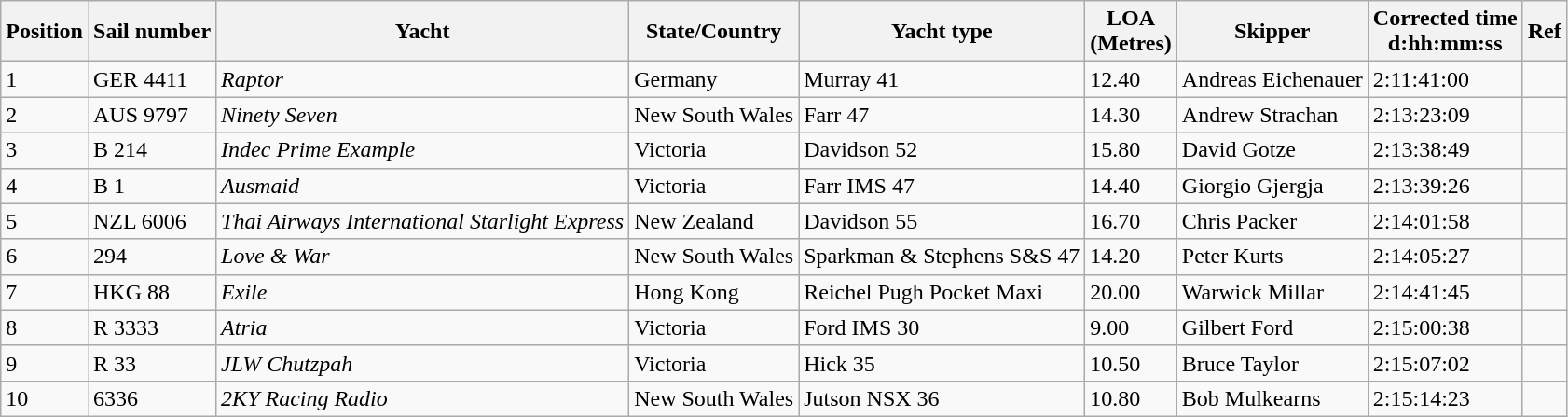<table class="wikitable">
<tr>
<th>Position</th>
<th>Sail number</th>
<th>Yacht</th>
<th>State/Country</th>
<th>Yacht type</th>
<th>LOA <br>(Metres)</th>
<th>Skipper</th>
<th>Corrected time <br>d:hh:mm:ss</th>
<th>Ref</th>
</tr>
<tr>
<td>1</td>
<td>GER 4411</td>
<td><em>Raptor</em></td>
<td> Germany</td>
<td>Murray 41</td>
<td>12.40</td>
<td>Andreas Eichenauer</td>
<td>2:11:41:00</td>
<td></td>
</tr>
<tr>
<td>2</td>
<td>AUS 9797</td>
<td><em>Ninety Seven</em></td>
<td> New South Wales</td>
<td>Farr 47</td>
<td>14.30</td>
<td>Andrew Strachan</td>
<td>2:13:23:09</td>
<td></td>
</tr>
<tr>
<td>3</td>
<td>B 214</td>
<td><em>Indec Prime Example</em></td>
<td> Victoria</td>
<td>Davidson 52</td>
<td>15.80</td>
<td>David Gotze</td>
<td>2:13:38:49</td>
<td></td>
</tr>
<tr>
<td>4</td>
<td>B 1</td>
<td><em>Ausmaid</em></td>
<td> Victoria</td>
<td>Farr IMS 47</td>
<td>14.40</td>
<td>Giorgio Gjergja</td>
<td>2:13:39:26</td>
<td></td>
</tr>
<tr>
<td>5</td>
<td>NZL 6006</td>
<td><em>Thai Airways International Starlight Express</em></td>
<td> New Zealand</td>
<td>Davidson 55</td>
<td>16.70</td>
<td>Chris Packer</td>
<td>2:14:01:58</td>
<td></td>
</tr>
<tr>
<td>6</td>
<td>294</td>
<td><em>Love & War</em></td>
<td> New South Wales</td>
<td>Sparkman & Stephens S&S 47</td>
<td>14.20</td>
<td>Peter Kurts</td>
<td>2:14:05:27</td>
<td></td>
</tr>
<tr>
<td>7</td>
<td>HKG 88</td>
<td><em>Exile</em></td>
<td> Hong Kong</td>
<td>Reichel Pugh Pocket Maxi</td>
<td>20.00</td>
<td>Warwick Millar</td>
<td>2:14:41:45</td>
<td></td>
</tr>
<tr>
<td>8</td>
<td>R 3333</td>
<td><em>Atria</em></td>
<td> Victoria</td>
<td>Ford IMS 30</td>
<td>9.00</td>
<td>Gilbert Ford</td>
<td>2:15:00:38</td>
<td></td>
</tr>
<tr>
<td>9</td>
<td>R 33</td>
<td><em>JLW Chutzpah</em></td>
<td> Victoria</td>
<td>Hick 35</td>
<td>10.50</td>
<td>Bruce Taylor</td>
<td>2:15:07:02</td>
<td></td>
</tr>
<tr>
<td>10</td>
<td>6336</td>
<td><em>2KY Racing Radio</em></td>
<td> New South Wales</td>
<td>Jutson NSX 36</td>
<td>10.80</td>
<td>Bob Mulkearns</td>
<td>2:15:14:23</td>
<td></td>
</tr>
</table>
